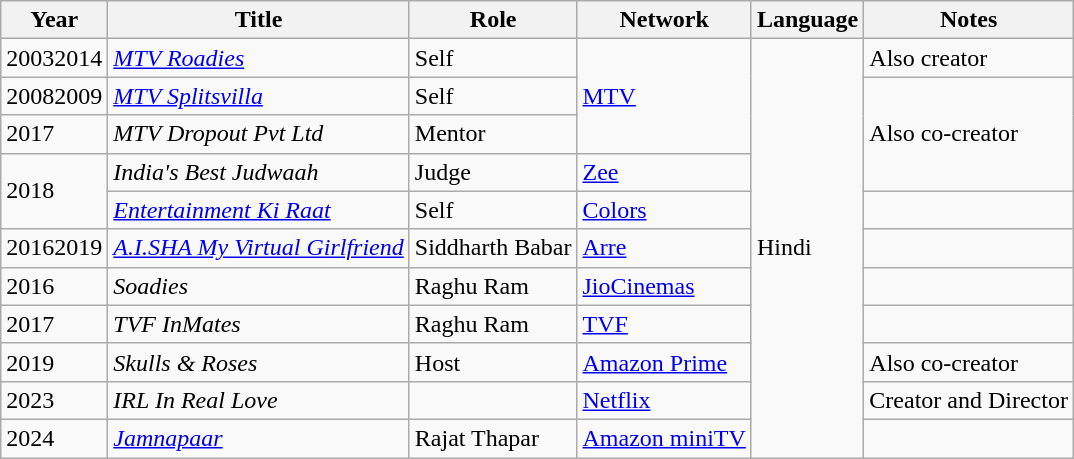<table class="wikitable">
<tr>
<th>Year</th>
<th>Title</th>
<th>Role</th>
<th>Network</th>
<th>Language</th>
<th>Notes</th>
</tr>
<tr>
<td>20032014</td>
<td><em><a href='#'>MTV Roadies</a></em></td>
<td>Self</td>
<td rowspan="3"><a href='#'>MTV</a></td>
<td rowspan="11">Hindi</td>
<td>Also creator</td>
</tr>
<tr>
<td>20082009</td>
<td><a href='#'><em>MTV Splitsvilla</em></a></td>
<td>Self</td>
<td rowspan="3">Also co-creator</td>
</tr>
<tr>
<td>2017</td>
<td><em>MTV Dropout Pvt Ltd</em></td>
<td>Mentor</td>
</tr>
<tr>
<td rowspan="2">2018</td>
<td><em>India's Best Judwaah</em></td>
<td>Judge</td>
<td><a href='#'>Zee</a></td>
</tr>
<tr>
<td><em><a href='#'>Entertainment Ki Raat</a></em></td>
<td>Self</td>
<td><a href='#'>Colors</a></td>
<td></td>
</tr>
<tr>
<td>20162019</td>
<td><em><a href='#'>A.I.SHA My Virtual Girlfriend</a></em></td>
<td>Siddharth Babar</td>
<td><a href='#'>Arre</a></td>
<td></td>
</tr>
<tr>
<td>2016</td>
<td><em>Soadies</em></td>
<td>Raghu Ram</td>
<td><a href='#'>JioCinemas</a></td>
<td></td>
</tr>
<tr>
<td>2017</td>
<td><em>TVF InMates</em></td>
<td>Raghu Ram</td>
<td><a href='#'>TVF</a></td>
<td></td>
</tr>
<tr>
<td>2019</td>
<td><em>Skulls & Roses</em></td>
<td>Host</td>
<td><a href='#'>Amazon Prime</a></td>
<td>Also co-creator</td>
</tr>
<tr>
<td>2023</td>
<td><em>IRL In Real Love</em></td>
<td></td>
<td><a href='#'>Netflix</a></td>
<td>Creator and Director</td>
</tr>
<tr>
<td>2024</td>
<td><em><a href='#'>Jamnapaar</a></em></td>
<td>Rajat Thapar</td>
<td><a href='#'>Amazon miniTV</a></td>
<td></td>
</tr>
</table>
